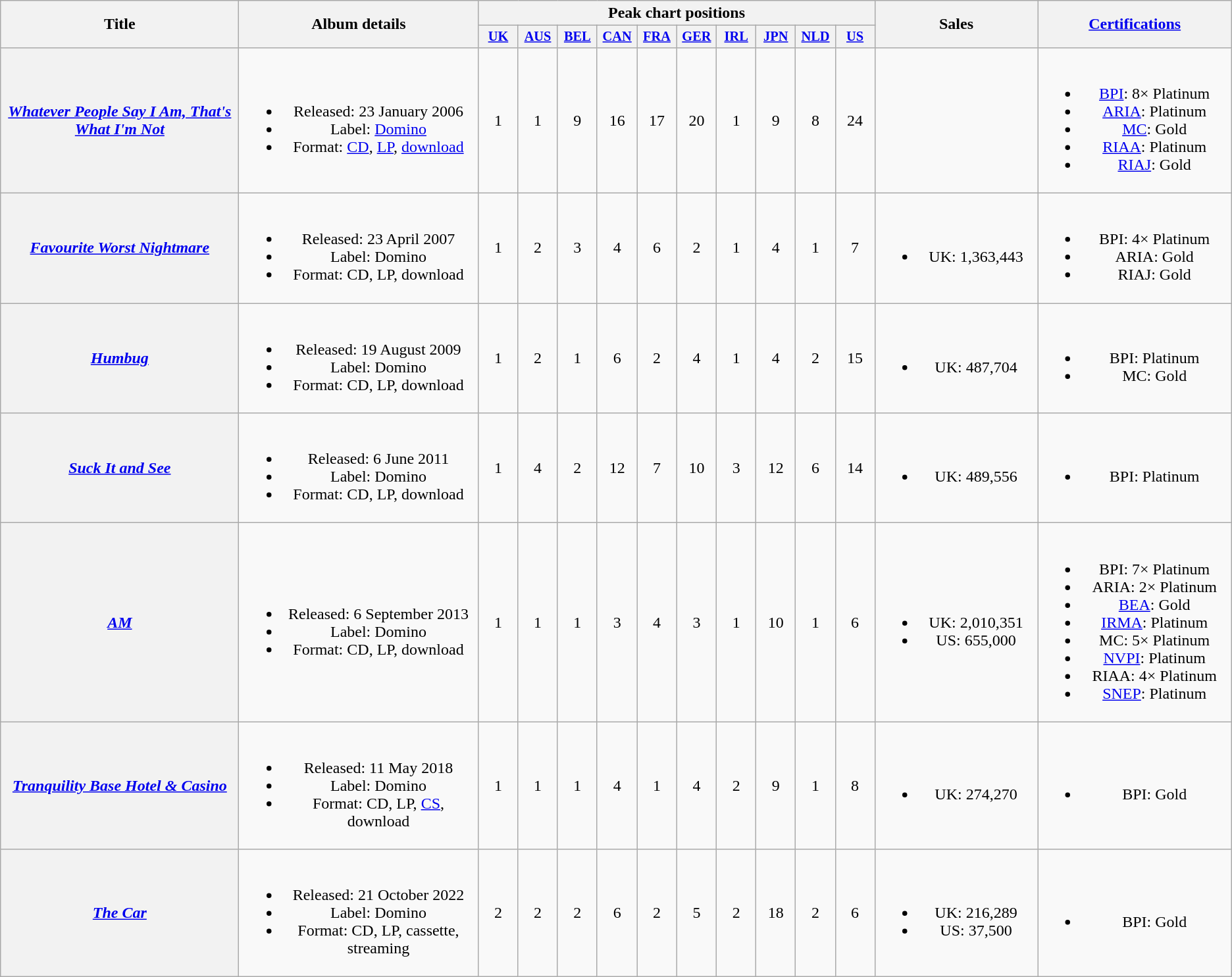<table class="wikitable plainrowheaders" style="text-align:center;" border="1">
<tr>
<th scope="col" rowspan="2" style="width:15em;">Title</th>
<th scope="col" rowspan="2" style="width:15em;">Album details</th>
<th scope="col" colspan="10">Peak chart positions</th>
<th scope="col" rowspan="2" style="width:10em;">Sales</th>
<th scope="col" rowspan="2" style="width:12em;"><a href='#'>Certifications</a></th>
</tr>
<tr>
<th scope="col" style="width:2.5em;font-size:85%;"><a href='#'>UK</a><br></th>
<th scope="col" style="width:2.5em;font-size:85%;"><a href='#'>AUS</a><br></th>
<th scope="col" style="width:2.5em;font-size:85%;"><a href='#'>BEL</a><br></th>
<th scope="col" style="width:2.5em;font-size:85%;"><a href='#'>CAN</a><br></th>
<th scope="col" style="width:2.5em;font-size:85%;"><a href='#'>FRA</a><br></th>
<th scope="col" style="width:2.5em;font-size:85%;"><a href='#'>GER</a><br></th>
<th scope="col" style="width:2.5em;font-size:85%;"><a href='#'>IRL</a><br></th>
<th scope="col" style="width:2.5em;font-size:85%;"><a href='#'>JPN</a><br></th>
<th scope="col" style="width:2.5em;font-size:85%;"><a href='#'>NLD</a><br></th>
<th scope="col" style="width:2.5em;font-size:85%;"><a href='#'>US</a><br></th>
</tr>
<tr>
<th scope="row"><em><a href='#'>Whatever People Say I Am, That's What I'm Not</a></em></th>
<td><br><ul><li>Released: 23 January 2006</li><li>Label: <a href='#'>Domino</a></li><li>Format: <a href='#'>CD</a>, <a href='#'>LP</a>, <a href='#'>download</a></li></ul></td>
<td>1</td>
<td>1</td>
<td>9</td>
<td>16</td>
<td>17</td>
<td>20</td>
<td>1</td>
<td>9</td>
<td>8</td>
<td>24</td>
<td></td>
<td><br><ul><li><a href='#'>BPI</a>: 8× Platinum</li><li><a href='#'>ARIA</a>: Platinum</li><li><a href='#'>MC</a>: Gold</li><li><a href='#'>RIAA</a>: Platinum</li><li><a href='#'>RIAJ</a>: Gold</li></ul></td>
</tr>
<tr>
<th scope="row"><em><a href='#'>Favourite Worst Nightmare</a></em></th>
<td><br><ul><li>Released: 23 April 2007</li><li>Label: Domino</li><li>Format: CD, LP, download</li></ul></td>
<td>1</td>
<td>2</td>
<td>3</td>
<td>4</td>
<td>6</td>
<td>2</td>
<td>1</td>
<td>4</td>
<td>1</td>
<td>7</td>
<td><br><ul><li>UK: 1,363,443</li></ul></td>
<td><br><ul><li>BPI: 4× Platinum</li><li>ARIA: Gold</li><li>RIAJ: Gold</li></ul></td>
</tr>
<tr>
<th scope="row"><em><a href='#'>Humbug</a></em></th>
<td><br><ul><li>Released: 19 August 2009</li><li>Label: Domino</li><li>Format: CD, LP, download</li></ul></td>
<td>1</td>
<td>2</td>
<td>1</td>
<td>6</td>
<td>2</td>
<td>4</td>
<td>1</td>
<td>4</td>
<td>2</td>
<td>15</td>
<td><br><ul><li>UK: 487,704</li></ul></td>
<td><br><ul><li>BPI: Platinum</li><li>MC: Gold</li></ul></td>
</tr>
<tr>
<th scope="row"><em><a href='#'>Suck It and See</a></em></th>
<td><br><ul><li>Released: 6 June 2011</li><li>Label: Domino</li><li>Format: CD, LP, download</li></ul></td>
<td>1</td>
<td>4</td>
<td>2</td>
<td>12</td>
<td>7</td>
<td>10</td>
<td>3</td>
<td>12</td>
<td>6</td>
<td>14</td>
<td><br><ul><li>UK: 489,556</li></ul></td>
<td><br><ul><li>BPI: Platinum</li></ul></td>
</tr>
<tr>
<th scope="row"><em><a href='#'>AM</a></em></th>
<td><br><ul><li>Released: 6 September 2013</li><li>Label: Domino</li><li>Format: CD, LP, download</li></ul></td>
<td>1</td>
<td>1</td>
<td>1</td>
<td>3</td>
<td>4</td>
<td>3</td>
<td>1</td>
<td>10</td>
<td>1</td>
<td>6</td>
<td><br><ul><li>UK: 2,010,351</li><li>US: 655,000</li></ul></td>
<td><br><ul><li>BPI: 7× Platinum</li><li>ARIA: 2× Platinum</li><li><a href='#'>BEA</a>: Gold</li><li><a href='#'>IRMA</a>: Platinum</li><li>MC: 5× Platinum</li><li><a href='#'>NVPI</a>: Platinum</li><li>RIAA: 4× Platinum</li><li><a href='#'>SNEP</a>: Platinum</li></ul></td>
</tr>
<tr>
<th scope="row"><em><a href='#'>Tranquility Base Hotel & Casino</a></em></th>
<td><br><ul><li>Released: 11 May 2018</li><li>Label: Domino</li><li>Format: CD, LP, <a href='#'>CS</a>, download</li></ul></td>
<td>1</td>
<td>1</td>
<td>1</td>
<td>4</td>
<td>1</td>
<td>4</td>
<td>2</td>
<td>9</td>
<td>1</td>
<td>8</td>
<td><br><ul><li>UK: 274,270</li></ul></td>
<td><br><ul><li>BPI: Gold</li></ul></td>
</tr>
<tr>
<th scope="row"><em><a href='#'>The Car</a></em></th>
<td><br><ul><li>Released: 21 October 2022</li><li>Label: Domino</li><li>Format: CD, LP, cassette, streaming</li></ul></td>
<td>2</td>
<td>2</td>
<td>2</td>
<td>6</td>
<td>2</td>
<td>5</td>
<td>2</td>
<td>18</td>
<td>2</td>
<td>6</td>
<td><br><ul><li>UK: 216,289</li><li>US: 37,500</li></ul></td>
<td><br><ul><li>BPI: Gold</li></ul></td>
</tr>
</table>
